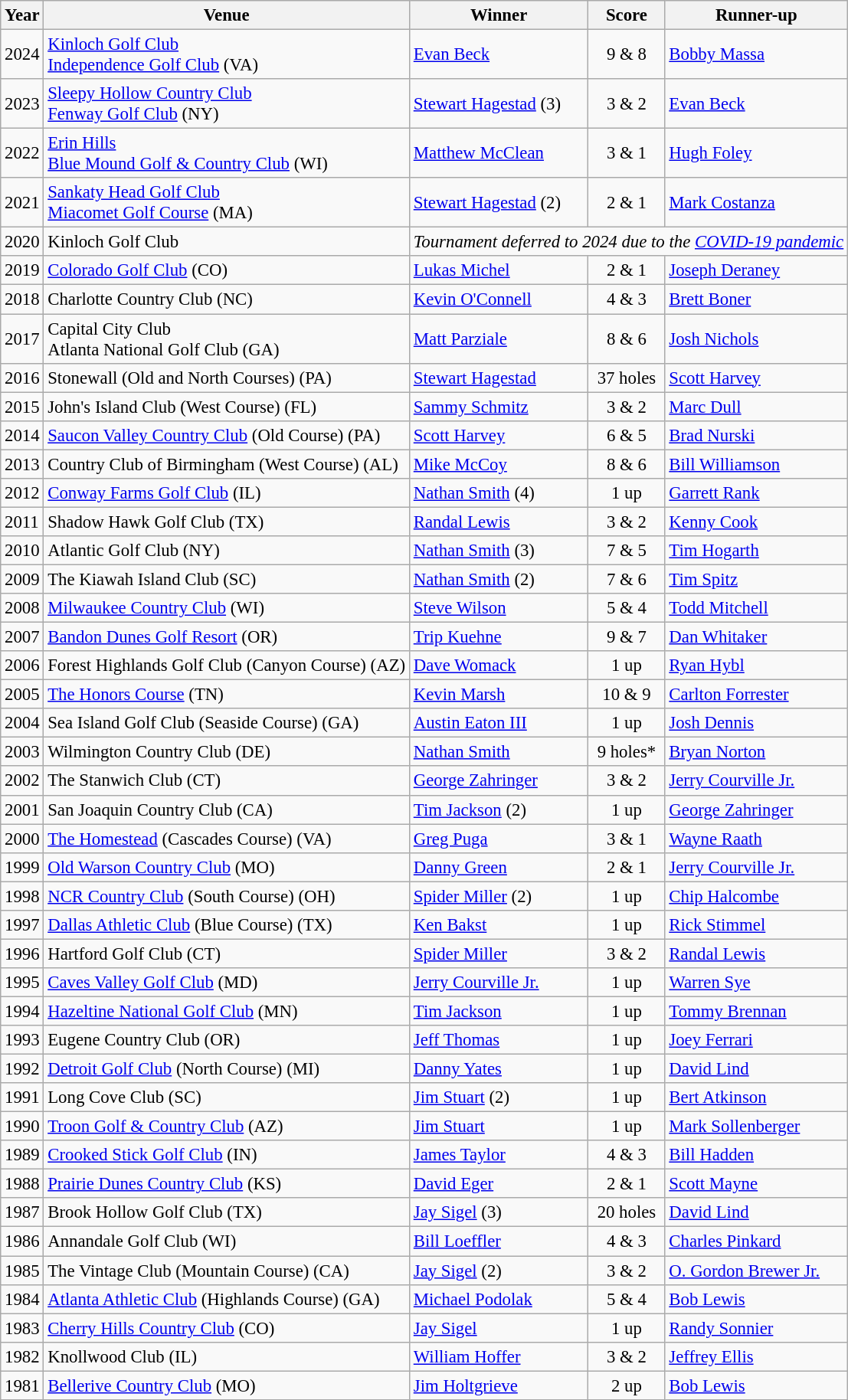<table class="wikitable" style="font-size:95%;">
<tr>
<th>Year</th>
<th>Venue</th>
<th>Winner</th>
<th>Score</th>
<th>Runner-up</th>
</tr>
<tr>
<td>2024</td>
<td><a href='#'>Kinloch Golf Club</a><br><a href='#'>Independence Golf Club</a> (VA)</td>
<td> <a href='#'>Evan Beck</a></td>
<td align=center>9 & 8</td>
<td> <a href='#'>Bobby Massa</a></td>
</tr>
<tr>
<td>2023</td>
<td><a href='#'>Sleepy Hollow Country Club</a><br><a href='#'>Fenway Golf Club</a> (NY)</td>
<td> <a href='#'>Stewart Hagestad</a> (3)</td>
<td align=center>3 & 2</td>
<td> <a href='#'>Evan Beck</a></td>
</tr>
<tr>
<td>2022</td>
<td><a href='#'>Erin Hills</a><br><a href='#'>Blue Mound Golf & Country Club</a> (WI)</td>
<td> <a href='#'>Matthew McClean</a></td>
<td align=center>3 & 1</td>
<td> <a href='#'>Hugh Foley</a></td>
</tr>
<tr>
<td>2021</td>
<td><a href='#'>Sankaty Head Golf Club</a><br><a href='#'>Miacomet Golf Course</a> (MA)</td>
<td> <a href='#'>Stewart Hagestad</a> (2)</td>
<td align=center>2 & 1</td>
<td> <a href='#'>Mark Costanza</a></td>
</tr>
<tr>
<td>2020</td>
<td>Kinloch Golf Club</td>
<td colspan=4><em>Tournament deferred to 2024 due to the <a href='#'>COVID-19 pandemic</a></em></td>
</tr>
<tr>
<td>2019</td>
<td><a href='#'>Colorado Golf Club</a> (CO)</td>
<td> <a href='#'>Lukas Michel</a></td>
<td align=center>2 & 1</td>
<td> <a href='#'>Joseph Deraney</a></td>
</tr>
<tr>
<td>2018</td>
<td>Charlotte Country Club (NC)</td>
<td> <a href='#'>Kevin O'Connell</a></td>
<td align=center>4 & 3</td>
<td> <a href='#'>Brett Boner</a></td>
</tr>
<tr>
<td>2017</td>
<td>Capital City Club<br>Atlanta National Golf Club (GA)</td>
<td> <a href='#'>Matt Parziale</a></td>
<td align=center>8 & 6</td>
<td> <a href='#'>Josh Nichols</a></td>
</tr>
<tr>
<td>2016</td>
<td>Stonewall (Old and North Courses) (PA)</td>
<td> <a href='#'>Stewart Hagestad</a></td>
<td align=center>37 holes</td>
<td> <a href='#'>Scott Harvey</a></td>
</tr>
<tr>
<td>2015</td>
<td>John's Island Club (West Course) (FL)</td>
<td> <a href='#'>Sammy Schmitz</a></td>
<td align=center>3 & 2</td>
<td> <a href='#'>Marc Dull</a></td>
</tr>
<tr>
<td>2014</td>
<td><a href='#'>Saucon Valley Country Club</a> (Old Course) (PA)</td>
<td> <a href='#'>Scott Harvey</a></td>
<td align=center>6 & 5</td>
<td> <a href='#'>Brad Nurski</a></td>
</tr>
<tr>
<td>2013</td>
<td>Country Club of Birmingham (West Course) (AL)</td>
<td> <a href='#'>Mike McCoy</a></td>
<td align=center>8 & 6</td>
<td> <a href='#'>Bill Williamson</a></td>
</tr>
<tr>
<td>2012</td>
<td><a href='#'>Conway Farms Golf Club</a> (IL)</td>
<td> <a href='#'>Nathan Smith</a> (4)</td>
<td align=center>1 up</td>
<td> <a href='#'>Garrett Rank</a></td>
</tr>
<tr>
<td>2011</td>
<td>Shadow Hawk Golf Club (TX)</td>
<td> <a href='#'>Randal Lewis</a></td>
<td align=center>3 & 2</td>
<td> <a href='#'>Kenny Cook</a></td>
</tr>
<tr>
<td>2010</td>
<td>Atlantic Golf Club (NY)</td>
<td> <a href='#'>Nathan Smith</a> (3)</td>
<td align=center>7 & 5</td>
<td> <a href='#'>Tim Hogarth</a></td>
</tr>
<tr>
<td>2009</td>
<td>The Kiawah Island Club (SC)</td>
<td> <a href='#'>Nathan Smith</a> (2)</td>
<td align=center>7 & 6</td>
<td> <a href='#'>Tim Spitz</a></td>
</tr>
<tr>
<td>2008</td>
<td><a href='#'>Milwaukee Country Club</a> (WI)</td>
<td> <a href='#'>Steve Wilson</a></td>
<td align=center>5 & 4</td>
<td> <a href='#'>Todd Mitchell</a></td>
</tr>
<tr>
<td>2007</td>
<td><a href='#'>Bandon Dunes Golf Resort</a> (OR)</td>
<td> <a href='#'>Trip Kuehne</a></td>
<td align=center>9 & 7</td>
<td> <a href='#'>Dan Whitaker</a></td>
</tr>
<tr>
<td>2006</td>
<td>Forest Highlands Golf Club (Canyon Course) (AZ)</td>
<td> <a href='#'>Dave Womack</a></td>
<td align=center>1 up</td>
<td> <a href='#'>Ryan Hybl</a></td>
</tr>
<tr>
<td>2005</td>
<td><a href='#'>The Honors Course</a> (TN)</td>
<td> <a href='#'>Kevin Marsh</a></td>
<td align=center>10 & 9</td>
<td> <a href='#'>Carlton Forrester</a></td>
</tr>
<tr>
<td>2004</td>
<td>Sea Island Golf Club (Seaside Course) (GA)</td>
<td> <a href='#'>Austin Eaton III</a></td>
<td align=center>1 up</td>
<td> <a href='#'>Josh Dennis</a></td>
</tr>
<tr>
<td>2003</td>
<td>Wilmington Country Club (DE)</td>
<td> <a href='#'>Nathan Smith</a></td>
<td align=center>9 holes*</td>
<td> <a href='#'>Bryan Norton</a></td>
</tr>
<tr>
<td>2002</td>
<td>The Stanwich Club (CT)</td>
<td> <a href='#'>George Zahringer</a></td>
<td align=center>3 & 2</td>
<td> <a href='#'>Jerry Courville Jr.</a></td>
</tr>
<tr>
<td>2001</td>
<td>San Joaquin Country Club (CA)</td>
<td> <a href='#'>Tim Jackson</a> (2)</td>
<td align=center>1 up</td>
<td> <a href='#'>George Zahringer</a></td>
</tr>
<tr>
<td>2000</td>
<td><a href='#'>The Homestead</a> (Cascades Course) (VA)</td>
<td> <a href='#'>Greg Puga</a></td>
<td align=center>3 & 1</td>
<td> <a href='#'>Wayne Raath</a></td>
</tr>
<tr>
<td>1999</td>
<td><a href='#'>Old Warson Country Club</a> (MO)</td>
<td> <a href='#'>Danny Green</a></td>
<td align=center>2 & 1</td>
<td> <a href='#'>Jerry Courville Jr.</a></td>
</tr>
<tr>
<td>1998</td>
<td><a href='#'>NCR Country Club</a> (South Course) (OH)</td>
<td> <a href='#'>Spider Miller</a> (2)</td>
<td align=center>1 up</td>
<td> <a href='#'>Chip Halcombe</a></td>
</tr>
<tr>
<td>1997</td>
<td><a href='#'>Dallas Athletic Club</a> (Blue Course) (TX)</td>
<td> <a href='#'>Ken Bakst</a></td>
<td align=center>1 up</td>
<td> <a href='#'>Rick Stimmel</a></td>
</tr>
<tr>
<td>1996</td>
<td>Hartford Golf Club (CT)</td>
<td> <a href='#'>Spider Miller</a></td>
<td align=center>3 & 2</td>
<td> <a href='#'>Randal Lewis</a></td>
</tr>
<tr>
<td>1995</td>
<td><a href='#'>Caves Valley Golf Club</a> (MD)</td>
<td> <a href='#'>Jerry Courville Jr.</a></td>
<td align=center>1 up</td>
<td> <a href='#'>Warren Sye</a></td>
</tr>
<tr>
<td>1994</td>
<td><a href='#'>Hazeltine National Golf Club</a> (MN)</td>
<td> <a href='#'>Tim Jackson</a></td>
<td align=center>1 up</td>
<td> <a href='#'>Tommy Brennan</a></td>
</tr>
<tr>
<td>1993</td>
<td>Eugene Country Club (OR)</td>
<td> <a href='#'>Jeff Thomas</a></td>
<td align=center>1 up</td>
<td> <a href='#'>Joey Ferrari</a></td>
</tr>
<tr>
<td>1992</td>
<td><a href='#'>Detroit Golf Club</a> (North Course) (MI)</td>
<td> <a href='#'>Danny Yates</a></td>
<td align=center>1 up</td>
<td> <a href='#'>David Lind</a></td>
</tr>
<tr>
<td>1991</td>
<td>Long Cove Club (SC)</td>
<td> <a href='#'>Jim Stuart</a> (2)</td>
<td align=center>1 up</td>
<td> <a href='#'>Bert Atkinson</a></td>
</tr>
<tr>
<td>1990</td>
<td><a href='#'>Troon Golf & Country Club</a> (AZ)</td>
<td> <a href='#'>Jim Stuart</a></td>
<td align=center>1 up</td>
<td> <a href='#'>Mark Sollenberger</a></td>
</tr>
<tr>
<td>1989</td>
<td><a href='#'>Crooked Stick Golf Club</a> (IN)</td>
<td> <a href='#'>James Taylor</a></td>
<td align=center>4 & 3</td>
<td> <a href='#'>Bill Hadden</a></td>
</tr>
<tr>
<td>1988</td>
<td><a href='#'>Prairie Dunes Country Club</a> (KS)</td>
<td> <a href='#'>David Eger</a></td>
<td align=center>2 & 1</td>
<td> <a href='#'>Scott Mayne</a></td>
</tr>
<tr>
<td>1987</td>
<td>Brook Hollow Golf Club (TX)</td>
<td> <a href='#'>Jay Sigel</a> (3)</td>
<td align=center>20 holes</td>
<td> <a href='#'>David Lind</a></td>
</tr>
<tr>
<td>1986</td>
<td>Annandale Golf Club (WI)</td>
<td> <a href='#'>Bill Loeffler</a></td>
<td align=center>4 & 3</td>
<td> <a href='#'>Charles Pinkard</a></td>
</tr>
<tr>
<td>1985</td>
<td>The Vintage Club (Mountain Course) (CA)</td>
<td> <a href='#'>Jay Sigel</a> (2)</td>
<td align=center>3 & 2</td>
<td> <a href='#'>O. Gordon Brewer Jr.</a></td>
</tr>
<tr>
<td>1984</td>
<td><a href='#'>Atlanta Athletic Club</a> (Highlands Course) (GA)</td>
<td> <a href='#'>Michael Podolak</a></td>
<td align=center>5 & 4</td>
<td> <a href='#'>Bob Lewis</a></td>
</tr>
<tr>
<td>1983</td>
<td><a href='#'>Cherry Hills Country Club</a> (CO)</td>
<td> <a href='#'>Jay Sigel</a></td>
<td align=center>1 up</td>
<td> <a href='#'>Randy Sonnier</a></td>
</tr>
<tr>
<td>1982</td>
<td>Knollwood Club (IL)</td>
<td> <a href='#'>William Hoffer</a></td>
<td align=center>3 & 2</td>
<td> <a href='#'>Jeffrey Ellis</a></td>
</tr>
<tr>
<td>1981</td>
<td><a href='#'>Bellerive Country Club</a> (MO)</td>
<td> <a href='#'>Jim Holtgrieve</a></td>
<td align=center>2 up</td>
<td> <a href='#'>Bob Lewis</a></td>
</tr>
</table>
